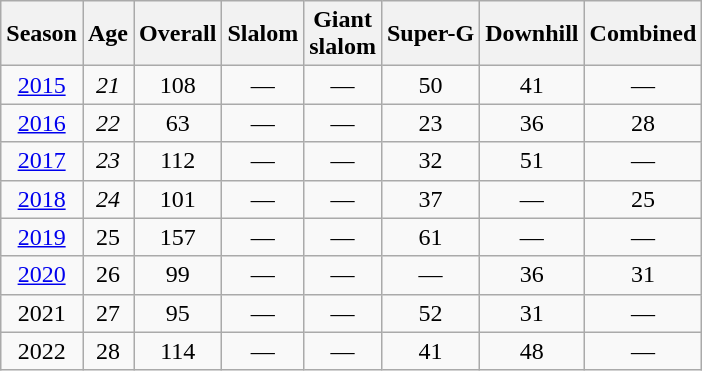<table class=wikitable style="text-align:center">
<tr>
<th>Season</th>
<th>Age</th>
<th>Overall</th>
<th>Slalom</th>
<th>Giant<br>slalom</th>
<th>Super-G</th>
<th>Downhill</th>
<th>Combined</th>
</tr>
<tr>
<td><a href='#'>2015</a></td>
<td><em>21</em></td>
<td>108</td>
<td>—</td>
<td>—</td>
<td>50</td>
<td>41</td>
<td>—</td>
</tr>
<tr>
<td><a href='#'>2016</a></td>
<td><em>22</em></td>
<td>63</td>
<td>—</td>
<td>—</td>
<td>23</td>
<td>36</td>
<td>28</td>
</tr>
<tr>
<td><a href='#'>2017</a></td>
<td><em>23</em></td>
<td>112</td>
<td>—</td>
<td>—</td>
<td>32</td>
<td>51</td>
<td>—</td>
</tr>
<tr>
<td><a href='#'>2018</a></td>
<td><em>24</em></td>
<td>101</td>
<td>—</td>
<td>—</td>
<td>37</td>
<td>—</td>
<td>25</td>
</tr>
<tr>
<td><a href='#'>2019</a></td>
<td>25</td>
<td>157</td>
<td>—</td>
<td>—</td>
<td>61</td>
<td>—</td>
<td>—</td>
</tr>
<tr>
<td><a href='#'>2020</a></td>
<td>26</td>
<td>99</td>
<td>—</td>
<td>—</td>
<td>—</td>
<td>36</td>
<td>31</td>
</tr>
<tr>
<td>2021</td>
<td>27</td>
<td>95</td>
<td>—</td>
<td>—</td>
<td>52</td>
<td>31</td>
<td>—</td>
</tr>
<tr>
<td>2022</td>
<td>28</td>
<td>114</td>
<td>—</td>
<td>—</td>
<td>41</td>
<td>48</td>
<td>—</td>
</tr>
</table>
